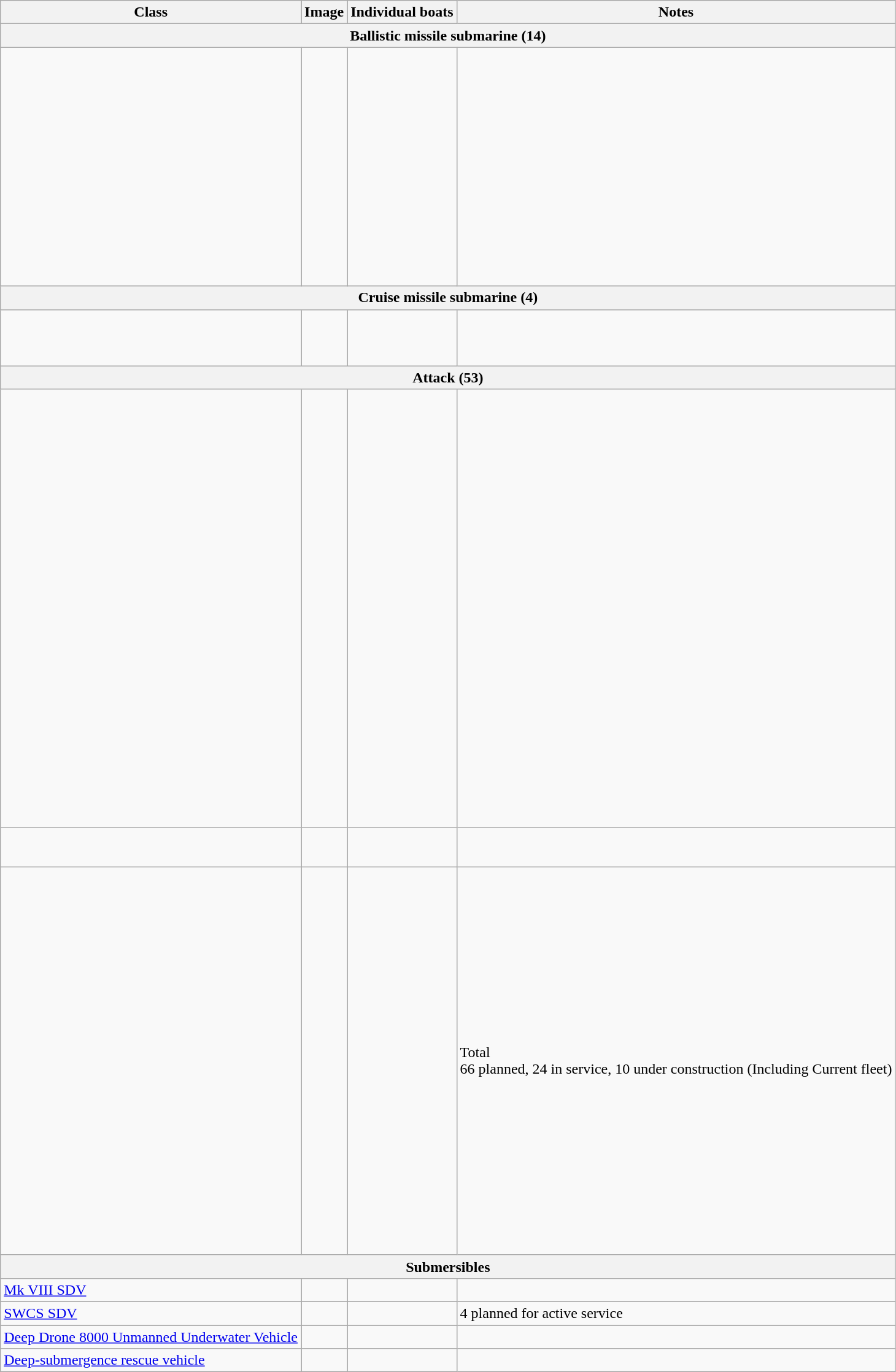<table class="wikitable">
<tr>
<th>Class</th>
<th>Image</th>
<th>Individual boats</th>
<th>Notes</th>
</tr>
<tr>
<th colspan="4">Ballistic missile submarine (14)</th>
</tr>
<tr They are capable to launch Nuclear-Armed Intermediate Range Ballastic Missiles.>
<td></td>
<td></td>
<td><br><br><br><br><br><br><br><br><br><br><br><br><br><br></td>
<td><br></td>
</tr>
<tr>
<th colspan="4">Cruise missile submarine (4)</th>
</tr>
<tr>
<td></td>
<td></td>
<td><br><br><br></td>
<td></td>
</tr>
<tr They are able to launch Supersonic Cruise Missiles.>
<th colspan="4">Attack (53)</th>
</tr>
<tr>
<td></td>
<td></td>
<td><br><br><br><br><br><br><br><br><br><br><br><br><br><br><br><br><br><br><br><br><br><br><br><br><br><br></td>
<td></td>
</tr>
<tr>
<td></td>
<td></td>
<td><br><br></td>
<td></td>
</tr>
<tr>
<td></td>
<td></td>
<td><br><br><br><br><br><br><br><br><br><br><br><br><br><br><br><br><br><br><br><br><br><br><br></td>
<td>Total<br>66 planned, 24 in service, 10 under construction
(Including
Current fleet)</td>
</tr>
<tr>
<th colspan="4">Submersibles</th>
</tr>
<tr>
<td><a href='#'>Mk VIII SDV</a></td>
<td></td>
<td></td>
<td></td>
</tr>
<tr>
<td><a href='#'>SWCS SDV</a></td>
<td></td>
<td></td>
<td>4 planned for active service</td>
</tr>
<tr>
<td><a href='#'>Deep Drone 8000 Unmanned Underwater Vehicle</a></td>
<td></td>
<td></td>
<td></td>
</tr>
<tr>
<td><a href='#'>Deep-submergence rescue vehicle</a></td>
<td></td>
<td></td>
<td></td>
</tr>
</table>
